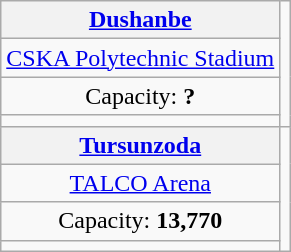<table class="wikitable" style="text-align:center">
<tr>
<th><a href='#'>Dushanbe</a></th>
<td rowspan=4></td>
</tr>
<tr>
<td><a href='#'>CSKA Polytechnic Stadium</a></td>
</tr>
<tr>
<td>Capacity: <strong>?</strong></td>
</tr>
<tr>
<td></td>
</tr>
<tr>
<th><a href='#'>Tursunzoda</a></th>
<td rowspan=4></td>
</tr>
<tr>
<td><a href='#'>TALCO Arena</a></td>
</tr>
<tr>
<td>Capacity: <strong>13,770</strong></td>
</tr>
<tr>
<td></td>
</tr>
</table>
